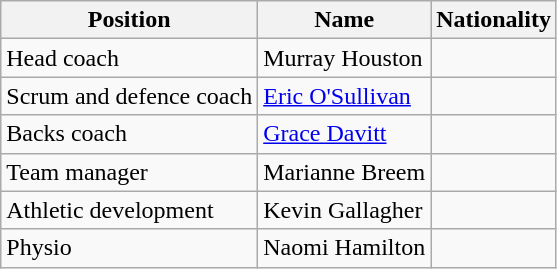<table class="wikitable">
<tr>
<th>Position</th>
<th>Name</th>
<th>Nationality</th>
</tr>
<tr>
<td>Head coach</td>
<td>Murray Houston</td>
<td></td>
</tr>
<tr>
<td>Scrum and defence coach</td>
<td><a href='#'>Eric O'Sullivan</a></td>
<td></td>
</tr>
<tr>
<td>Backs coach</td>
<td><a href='#'>Grace Davitt</a></td>
<td></td>
</tr>
<tr>
<td>Team manager</td>
<td>Marianne Breem</td>
<td></td>
</tr>
<tr>
<td>Athletic development</td>
<td>Kevin Gallagher</td>
<td></td>
</tr>
<tr>
<td>Physio</td>
<td>Naomi Hamilton</td>
<td></td>
</tr>
</table>
